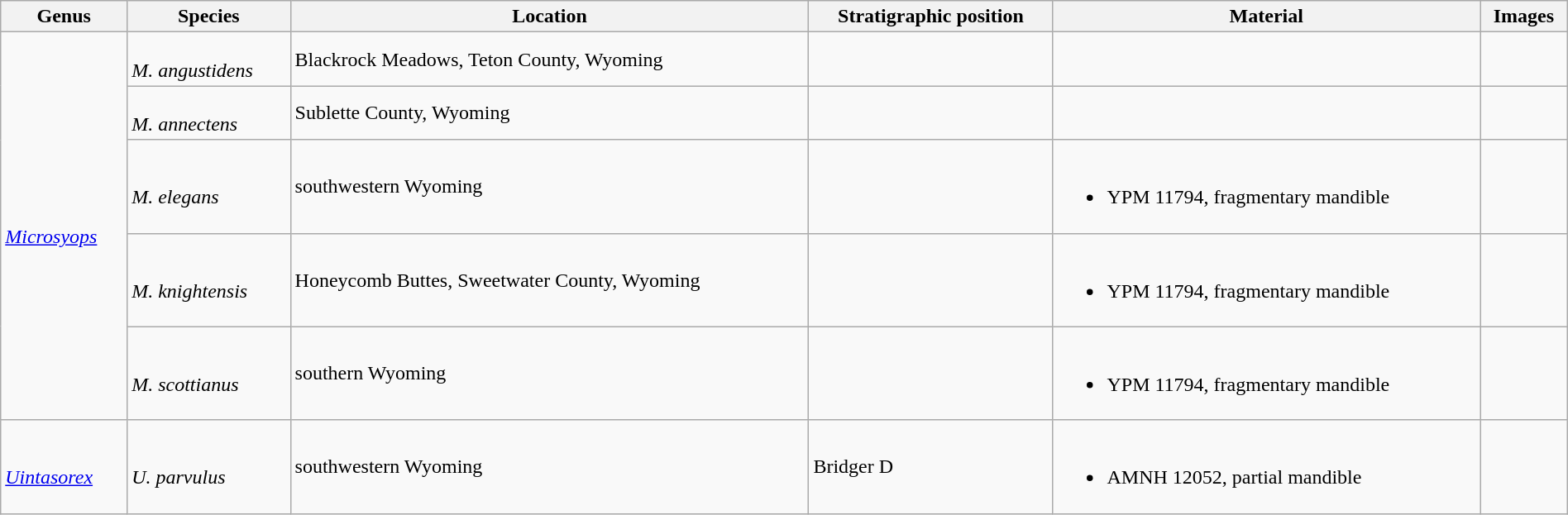<table class="wikitable sortable"  style="margin:auto; width:100%;">
<tr>
<th>Genus</th>
<th>Species</th>
<th>Location</th>
<th>Stratigraphic position</th>
<th>Material</th>
<th>Images</th>
</tr>
<tr>
<td rowspan=5><br><em><a href='#'>Microsyops</a></em></td>
<td><br><em>M. angustidens</em></td>
<td>Blackrock Meadows, Teton County, Wyoming</td>
<td></td>
<td></td>
<td></td>
</tr>
<tr>
<td><br><em>M. annectens</em></td>
<td>Sublette County, Wyoming</td>
<td></td>
<td></td>
<td></td>
</tr>
<tr>
<td><br><em>M. elegans</em></td>
<td>southwestern Wyoming</td>
<td></td>
<td><br><ul><li>YPM 11794, fragmentary mandible</li></ul></td>
<td></td>
</tr>
<tr>
<td><br><em>M. knightensis</em></td>
<td>Honeycomb Buttes, Sweetwater County, Wyoming</td>
<td></td>
<td><br><ul><li>YPM 11794, fragmentary mandible</li></ul></td>
<td></td>
</tr>
<tr>
<td><br><em>M. scottianus</em></td>
<td>southern Wyoming</td>
<td></td>
<td><br><ul><li>YPM 11794, fragmentary mandible</li></ul></td>
<td></td>
</tr>
<tr>
<td rowspan=1><br><em><a href='#'>Uintasorex</a></em></td>
<td><br><em>U. parvulus</em></td>
<td>southwestern Wyoming</td>
<td>Bridger D</td>
<td><br><ul><li>AMNH 12052, partial mandible</li></ul></td>
<td></td>
</tr>
</table>
